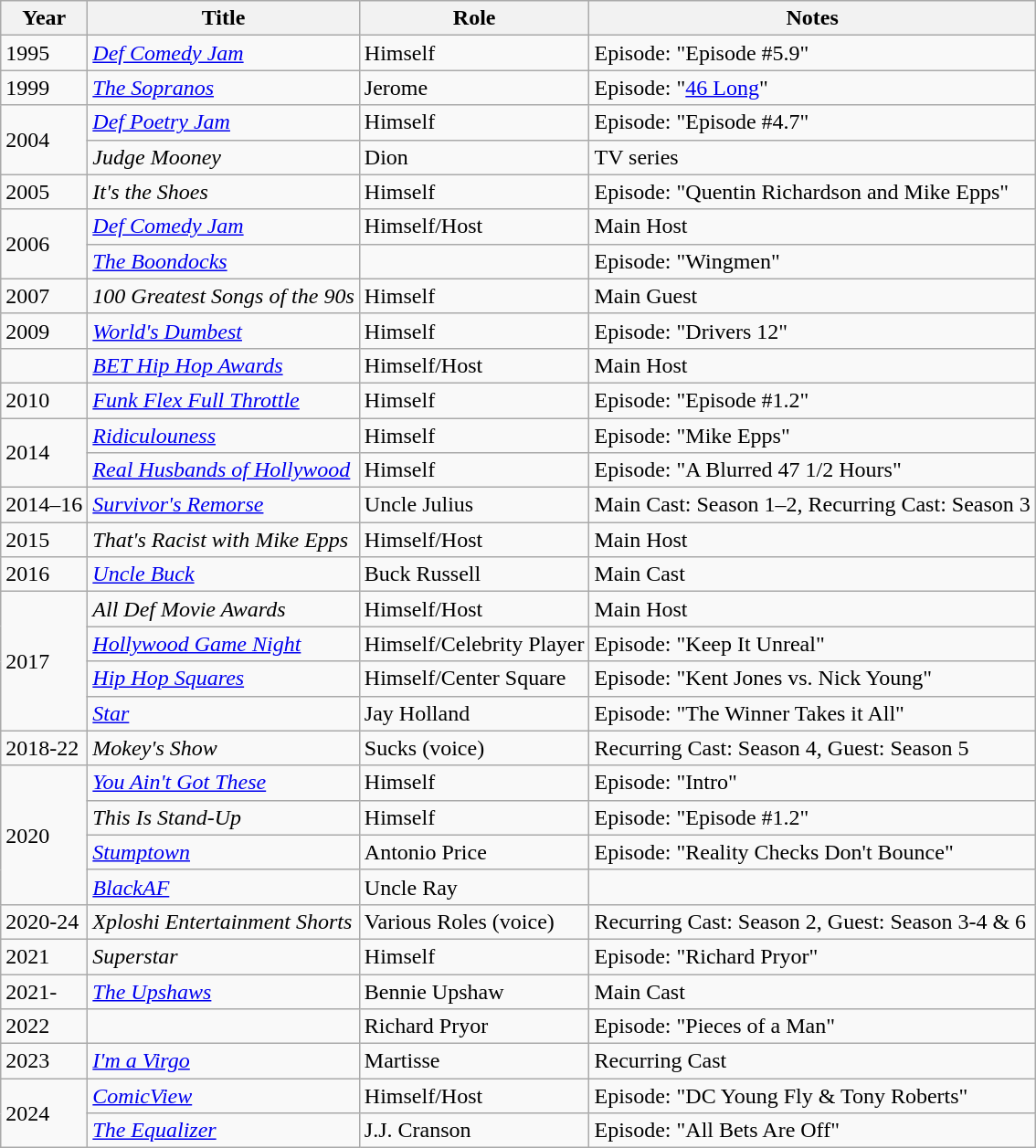<table class="wikitable sortable">
<tr>
<th>Year</th>
<th>Title</th>
<th>Role</th>
<th>Notes</th>
</tr>
<tr>
<td>1995</td>
<td><em><a href='#'>Def Comedy Jam</a></em></td>
<td>Himself</td>
<td>Episode: "Episode #5.9"</td>
</tr>
<tr>
<td>1999</td>
<td><em><a href='#'>The Sopranos</a></em></td>
<td>Jerome</td>
<td>Episode: "<a href='#'>46 Long</a>"</td>
</tr>
<tr>
<td rowspan=2>2004</td>
<td><em><a href='#'>Def Poetry Jam</a></em></td>
<td>Himself</td>
<td>Episode: "Episode #4.7"</td>
</tr>
<tr>
<td><em>Judge Mooney</em></td>
<td>Dion</td>
<td>TV series</td>
</tr>
<tr>
<td>2005</td>
<td><em>It's the Shoes</em></td>
<td>Himself</td>
<td>Episode: "Quentin Richardson and Mike Epps"</td>
</tr>
<tr>
<td rowspan=2>2006</td>
<td><em><a href='#'>Def Comedy Jam</a></em></td>
<td>Himself/Host</td>
<td>Main Host</td>
</tr>
<tr>
<td><em><a href='#'>The Boondocks</a></em></td>
<td></td>
<td>Episode: "Wingmen"</td>
</tr>
<tr>
<td>2007</td>
<td><em>100 Greatest Songs of the 90s</em></td>
<td>Himself</td>
<td>Main Guest</td>
</tr>
<tr>
<td>2009</td>
<td><em><a href='#'>World's Dumbest</a></em></td>
<td>Himself</td>
<td>Episode: "Drivers 12"</td>
</tr>
<tr>
<td></td>
<td><em><a href='#'>BET Hip Hop Awards</a></em></td>
<td>Himself/Host</td>
<td>Main Host</td>
</tr>
<tr>
<td>2010</td>
<td><em><a href='#'>Funk Flex Full Throttle</a></em></td>
<td>Himself</td>
<td>Episode: "Episode #1.2"</td>
</tr>
<tr>
<td rowspan=2>2014</td>
<td><em><a href='#'>Ridiculouness</a></em></td>
<td>Himself</td>
<td>Episode: "Mike Epps"</td>
</tr>
<tr>
<td><em><a href='#'>Real Husbands of Hollywood</a></em></td>
<td>Himself</td>
<td>Episode: "A Blurred 47 1/2 Hours"</td>
</tr>
<tr>
<td>2014–16</td>
<td><em><a href='#'>Survivor's Remorse</a></em></td>
<td>Uncle Julius</td>
<td>Main Cast: Season 1–2, Recurring Cast: Season 3</td>
</tr>
<tr>
<td>2015</td>
<td><em>That's Racist with Mike Epps</em></td>
<td>Himself/Host</td>
<td>Main Host</td>
</tr>
<tr>
<td>2016</td>
<td><em><a href='#'>Uncle Buck</a></em></td>
<td>Buck Russell</td>
<td>Main Cast</td>
</tr>
<tr>
<td rowspan=4>2017</td>
<td><em>All Def Movie Awards</em></td>
<td>Himself/Host</td>
<td>Main Host</td>
</tr>
<tr>
<td><em><a href='#'>Hollywood Game Night</a></em></td>
<td>Himself/Celebrity Player</td>
<td>Episode: "Keep It Unreal"</td>
</tr>
<tr>
<td><em><a href='#'>Hip Hop Squares</a></em></td>
<td>Himself/Center Square</td>
<td>Episode: "Kent Jones vs. Nick Young"</td>
</tr>
<tr>
<td><em><a href='#'>Star</a></em></td>
<td>Jay Holland</td>
<td>Episode: "The Winner Takes it All"</td>
</tr>
<tr>
<td>2018-22</td>
<td><em>Mokey's Show</em></td>
<td>Sucks (voice)</td>
<td>Recurring Cast: Season 4, Guest: Season 5</td>
</tr>
<tr>
<td rowspan=4>2020</td>
<td><em><a href='#'>You Ain't Got These</a></em></td>
<td>Himself</td>
<td>Episode: "Intro"</td>
</tr>
<tr>
<td><em>This Is Stand-Up</em></td>
<td>Himself</td>
<td>Episode: "Episode #1.2"</td>
</tr>
<tr>
<td><em><a href='#'>Stumptown</a></em></td>
<td>Antonio Price</td>
<td>Episode: "Reality Checks Don't Bounce"</td>
</tr>
<tr>
<td><em><a href='#'>BlackAF</a></em></td>
<td>Uncle Ray</td>
<td></td>
</tr>
<tr>
<td>2020-24</td>
<td><em>Xploshi Entertainment Shorts</em></td>
<td>Various Roles (voice)</td>
<td>Recurring Cast: Season 2, Guest: Season 3-4 & 6</td>
</tr>
<tr>
<td>2021</td>
<td><em>Superstar</em></td>
<td>Himself</td>
<td>Episode: "Richard Pryor"</td>
</tr>
<tr>
<td>2021-</td>
<td><em><a href='#'>The Upshaws</a></em></td>
<td>Bennie Upshaw</td>
<td>Main Cast</td>
</tr>
<tr>
<td>2022</td>
<td></td>
<td>Richard Pryor</td>
<td>Episode: "Pieces of a Man"</td>
</tr>
<tr>
<td>2023</td>
<td><em><a href='#'>I'm a Virgo</a></em></td>
<td>Martisse</td>
<td>Recurring Cast</td>
</tr>
<tr>
<td rowspan=2>2024</td>
<td><em><a href='#'>ComicView</a></em></td>
<td>Himself/Host</td>
<td>Episode: "DC Young Fly & Tony Roberts"</td>
</tr>
<tr>
<td><em><a href='#'>The Equalizer</a></em></td>
<td>J.J. Cranson</td>
<td>Episode: "All Bets Are Off"</td>
</tr>
</table>
